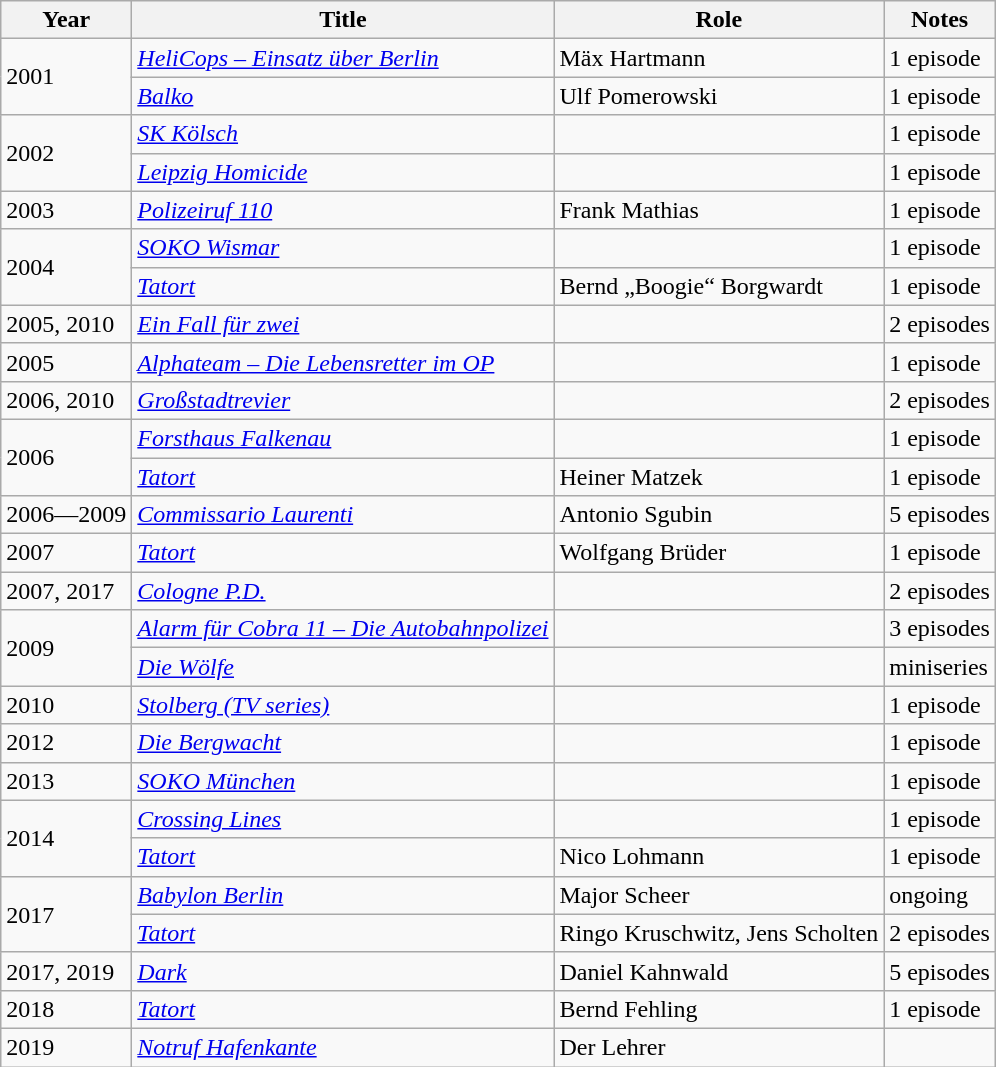<table class="wikitable sortable">
<tr>
<th>Year</th>
<th>Title</th>
<th>Role</th>
<th class="unsortable">Notes</th>
</tr>
<tr>
<td rowspan=2>2001</td>
<td><em><a href='#'>HeliCops – Einsatz über Berlin</a></em></td>
<td>Mäx Hartmann</td>
<td>1 episode</td>
</tr>
<tr>
<td><em><a href='#'>Balko</a></em></td>
<td>Ulf Pomerowski</td>
<td>1 episode</td>
</tr>
<tr>
<td rowspan=2>2002</td>
<td><em><a href='#'>SK Kölsch</a></em></td>
<td></td>
<td>1 episode</td>
</tr>
<tr>
<td><em><a href='#'>Leipzig Homicide</a></em></td>
<td></td>
<td>1 episode</td>
</tr>
<tr>
<td>2003</td>
<td><em><a href='#'>Polizeiruf 110</a></em></td>
<td>Frank Mathias</td>
<td>1 episode</td>
</tr>
<tr>
<td rowspan=2>2004</td>
<td><em><a href='#'>SOKO Wismar</a></em></td>
<td></td>
<td>1 episode</td>
</tr>
<tr>
<td><em><a href='#'>Tatort</a></em></td>
<td>Bernd „Boogie“ Borgwardt</td>
<td>1 episode</td>
</tr>
<tr>
<td>2005, 2010</td>
<td><em><a href='#'>Ein Fall für zwei</a></em></td>
<td></td>
<td>2 episodes</td>
</tr>
<tr>
<td>2005</td>
<td><em><a href='#'>Alphateam – Die Lebensretter im OP</a></em></td>
<td></td>
<td>1 episode</td>
</tr>
<tr>
<td>2006, 2010</td>
<td><em><a href='#'>Großstadtrevier</a></em></td>
<td></td>
<td>2 episodes</td>
</tr>
<tr>
<td rowspan=2>2006</td>
<td><em><a href='#'>Forsthaus Falkenau</a></em></td>
<td></td>
<td>1 episode</td>
</tr>
<tr>
<td><em><a href='#'>Tatort</a></em></td>
<td>Heiner Matzek</td>
<td>1 episode</td>
</tr>
<tr>
<td>2006—2009</td>
<td><em><a href='#'>Commissario Laurenti</a></em></td>
<td>Antonio Sgubin</td>
<td>5 episodes</td>
</tr>
<tr>
<td>2007</td>
<td><em><a href='#'>Tatort</a></em></td>
<td>Wolfgang Brüder</td>
<td>1 episode</td>
</tr>
<tr>
<td>2007, 2017</td>
<td><em><a href='#'>Cologne P.D.</a></em></td>
<td></td>
<td>2 episodes</td>
</tr>
<tr>
<td rowspan=2>2009</td>
<td><em><a href='#'>Alarm für Cobra 11 – Die Autobahnpolizei</a></em></td>
<td></td>
<td>3 episodes</td>
</tr>
<tr>
<td><em><a href='#'>Die Wölfe</a></em></td>
<td></td>
<td>miniseries</td>
</tr>
<tr>
<td>2010</td>
<td><em><a href='#'>Stolberg (TV series)</a></em></td>
<td></td>
<td>1 episode</td>
</tr>
<tr>
<td>2012</td>
<td><em><a href='#'>Die Bergwacht</a></em></td>
<td></td>
<td>1 episode</td>
</tr>
<tr>
<td>2013</td>
<td><em><a href='#'>SOKO München</a></em></td>
<td></td>
<td>1 episode</td>
</tr>
<tr>
<td rowspan=2>2014</td>
<td><em><a href='#'>Crossing Lines</a></em></td>
<td></td>
<td>1 episode</td>
</tr>
<tr>
<td><em><a href='#'>Tatort</a></em></td>
<td>Nico Lohmann</td>
<td>1 episode</td>
</tr>
<tr>
<td rowspan=2>2017</td>
<td><em><a href='#'>Babylon Berlin</a></em></td>
<td>Major Scheer</td>
<td>ongoing</td>
</tr>
<tr>
<td><em><a href='#'>Tatort</a></em></td>
<td>Ringo Kruschwitz, Jens Scholten</td>
<td>2 episodes</td>
</tr>
<tr>
<td>2017, 2019</td>
<td><em><a href='#'>Dark</a></em></td>
<td>Daniel Kahnwald</td>
<td>5 episodes</td>
</tr>
<tr>
<td>2018</td>
<td><em><a href='#'>Tatort</a></em></td>
<td>Bernd Fehling</td>
<td>1 episode</td>
</tr>
<tr>
<td>2019</td>
<td><em><a href='#'>Notruf Hafenkante</a></em></td>
<td>Der Lehrer</td>
<td></td>
</tr>
</table>
